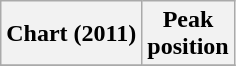<table class="wikitable plainrowheaders" style="text-align:center">
<tr>
<th>Chart (2011)</th>
<th>Peak<br>position</th>
</tr>
<tr>
</tr>
</table>
